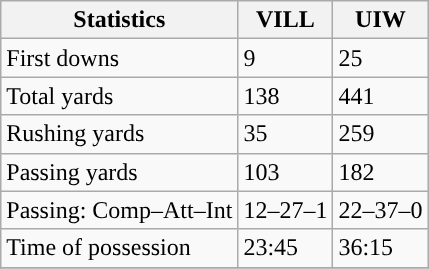<table class="wikitable" style="float: left;">
<tr>
<th>Statistics</th>
<th>VILL</th>
<th>UIW</th>
</tr>
<tr>
<td>First downs</td>
<td>9</td>
<td>25</td>
</tr>
<tr>
<td>Total yards</td>
<td>138</td>
<td>441</td>
</tr>
<tr>
<td>Rushing yards</td>
<td>35</td>
<td>259</td>
</tr>
<tr>
<td>Passing yards</td>
<td>103</td>
<td>182</td>
</tr>
<tr>
<td>Passing: Comp–Att–Int</td>
<td>12–27–1</td>
<td>22–37–0</td>
</tr>
<tr>
<td>Time of possession</td>
<td>23:45</td>
<td>36:15</td>
</tr>
<tr>
</tr>
</table>
